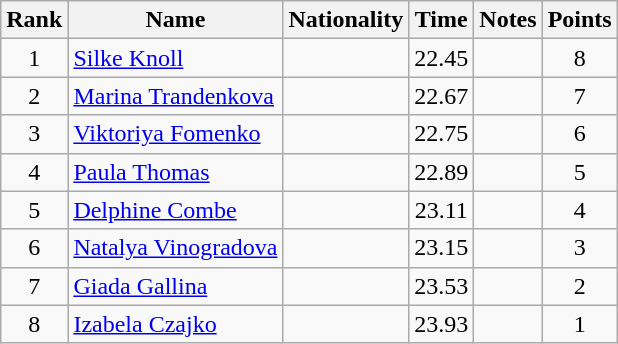<table class="wikitable sortable" style="text-align:center">
<tr>
<th>Rank</th>
<th>Name</th>
<th>Nationality</th>
<th>Time</th>
<th>Notes</th>
<th>Points</th>
</tr>
<tr>
<td>1</td>
<td align=left><a href='#'>Silke Knoll</a></td>
<td align=left></td>
<td>22.45</td>
<td></td>
<td>8</td>
</tr>
<tr>
<td>2</td>
<td align=left><a href='#'>Marina Trandenkova</a></td>
<td align=left></td>
<td>22.67</td>
<td></td>
<td>7</td>
</tr>
<tr>
<td>3</td>
<td align=left><a href='#'>Viktoriya Fomenko</a></td>
<td align=left></td>
<td>22.75</td>
<td></td>
<td>6</td>
</tr>
<tr>
<td>4</td>
<td align=left><a href='#'>Paula Thomas</a></td>
<td align=left></td>
<td>22.89</td>
<td></td>
<td>5</td>
</tr>
<tr>
<td>5</td>
<td align=left><a href='#'>Delphine Combe</a></td>
<td align=left></td>
<td>23.11</td>
<td></td>
<td>4</td>
</tr>
<tr>
<td>6</td>
<td align=left><a href='#'>Natalya Vinogradova</a></td>
<td align=left></td>
<td>23.15</td>
<td></td>
<td>3</td>
</tr>
<tr>
<td>7</td>
<td align=left><a href='#'>Giada Gallina</a></td>
<td align=left></td>
<td>23.53</td>
<td></td>
<td>2</td>
</tr>
<tr>
<td>8</td>
<td align=left><a href='#'>Izabela Czajko</a></td>
<td align=left></td>
<td>23.93</td>
<td></td>
<td>1</td>
</tr>
</table>
